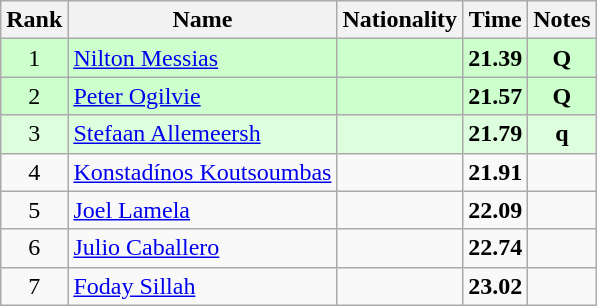<table class="wikitable sortable" style="text-align:center">
<tr>
<th>Rank</th>
<th>Name</th>
<th>Nationality</th>
<th>Time</th>
<th>Notes</th>
</tr>
<tr bgcolor=ccffcc>
<td>1</td>
<td align=left><a href='#'>Nilton Messias</a></td>
<td align=left></td>
<td><strong>21.39</strong></td>
<td><strong>Q</strong></td>
</tr>
<tr bgcolor=ccffcc>
<td>2</td>
<td align=left><a href='#'>Peter Ogilvie</a></td>
<td align=left></td>
<td><strong>21.57</strong></td>
<td><strong>Q</strong></td>
</tr>
<tr bgcolor=ddffdd>
<td>3</td>
<td align=left><a href='#'>Stefaan Allemeersh</a></td>
<td align=left></td>
<td><strong>21.79</strong></td>
<td><strong>q</strong></td>
</tr>
<tr>
<td>4</td>
<td align=left><a href='#'>Konstadínos Koutsoumbas</a></td>
<td align=left></td>
<td><strong>21.91</strong></td>
<td></td>
</tr>
<tr>
<td>5</td>
<td align=left><a href='#'>Joel Lamela</a></td>
<td align=left></td>
<td><strong>22.09</strong></td>
<td></td>
</tr>
<tr>
<td>6</td>
<td align=left><a href='#'>Julio Caballero</a></td>
<td align=left></td>
<td><strong>22.74</strong></td>
<td></td>
</tr>
<tr>
<td>7</td>
<td align=left><a href='#'>Foday Sillah</a></td>
<td align=left></td>
<td><strong>23.02</strong></td>
<td></td>
</tr>
</table>
